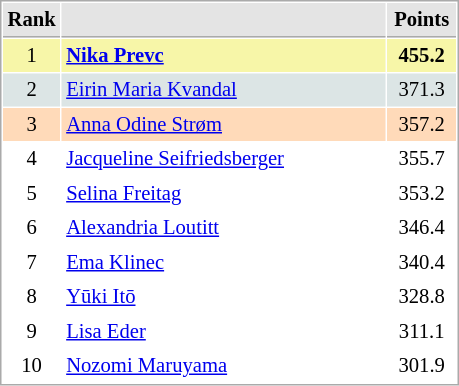<table cellspacing="1" cellpadding="3" style="border:1px solid #AAAAAA;font-size:86%">
<tr style="background-color: #E4E4E4;">
<th style="border-bottom:1px solid #AAAAAA; width: 10px;">Rank</th>
<th style="border-bottom:1px solid #AAAAAA; width: 210px;"></th>
<th style="border-bottom:1px solid #AAAAAA; width: 40px;">Points</th>
</tr>
<tr style="background:#f7f6a8;">
<td align=center>1</td>
<td> <strong><a href='#'>Nika Prevc</a></strong></td>
<td align=center><strong>455.2</strong></td>
</tr>
<tr style="background:#dce5e5;">
<td align=center>2</td>
<td> <a href='#'>Eirin Maria Kvandal</a></td>
<td align=center>371.3</td>
</tr>
<tr style="background:#ffdab9;">
<td align=center>3</td>
<td> <a href='#'>Anna Odine Strøm</a></td>
<td align=center>357.2</td>
</tr>
<tr>
<td align=center>4</td>
<td> <a href='#'>Jacqueline Seifriedsberger</a></td>
<td align=center>355.7</td>
</tr>
<tr>
<td align=center>5</td>
<td> <a href='#'>Selina Freitag</a></td>
<td align=center>353.2</td>
</tr>
<tr>
<td align=center>6</td>
<td> <a href='#'>Alexandria Loutitt</a></td>
<td align=center>346.4</td>
</tr>
<tr>
<td align=center>7</td>
<td> <a href='#'>Ema Klinec</a></td>
<td align=center>340.4</td>
</tr>
<tr>
<td align=center>8</td>
<td> <a href='#'>Yūki Itō</a></td>
<td align=center>328.8</td>
</tr>
<tr>
<td align=center>9</td>
<td> <a href='#'>Lisa Eder</a></td>
<td align=center>311.1</td>
</tr>
<tr>
<td align=center>10</td>
<td> <a href='#'>Nozomi Maruyama</a></td>
<td align=center>301.9</td>
</tr>
</table>
